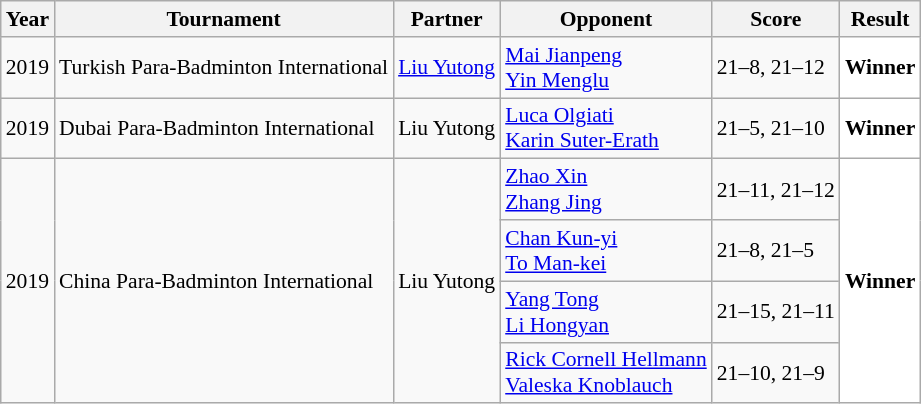<table class="sortable wikitable" style="font-size: 90%;">
<tr>
<th>Year</th>
<th>Tournament</th>
<th>Partner</th>
<th>Opponent</th>
<th>Score</th>
<th>Result</th>
</tr>
<tr>
<td align="center">2019</td>
<td align="left">Turkish Para-Badminton International</td>
<td> <a href='#'>Liu Yutong</a></td>
<td align="left"> <a href='#'>Mai Jianpeng</a><br> <a href='#'>Yin Menglu</a></td>
<td align="left">21–8, 21–12</td>
<td style="text-align:left; background:white"> <strong>Winner</strong></td>
</tr>
<tr>
<td align="center">2019</td>
<td align="left">Dubai Para-Badminton International</td>
<td> Liu Yutong</td>
<td align="left"> <a href='#'>Luca Olgiati</a><br> <a href='#'>Karin Suter-Erath</a></td>
<td align="left">21–5, 21–10</td>
<td style="text-align:left; background:white"> <strong>Winner</strong></td>
</tr>
<tr>
<td rowspan="4" align="center">2019</td>
<td rowspan="4" align="left">China Para-Badminton International</td>
<td rowspan="4"> Liu Yutong</td>
<td> <a href='#'>Zhao Xin</a><br> <a href='#'>Zhang Jing</a></td>
<td>21–11, 21–12</td>
<td rowspan="4" style="text-align:left; background:white"> <strong>Winner</strong></td>
</tr>
<tr>
<td> <a href='#'>Chan Kun-yi</a><br> <a href='#'>To Man-kei</a></td>
<td>21–8, 21–5</td>
</tr>
<tr>
<td> <a href='#'>Yang Tong</a><br> <a href='#'>Li Hongyan</a></td>
<td>21–15, 21–11</td>
</tr>
<tr>
<td> <a href='#'>Rick Cornell Hellmann</a><br> <a href='#'>Valeska Knoblauch</a></td>
<td>21–10, 21–9</td>
</tr>
</table>
